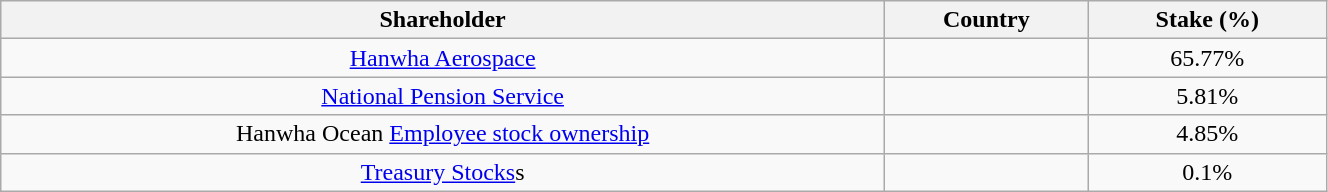<table class="wikitable" style="text-align:center; width:70%;">
<tr>
<th>Shareholder</th>
<th>Country</th>
<th>Stake (%)</th>
</tr>
<tr>
<td><a href='#'>Hanwha Aerospace</a></td>
<td></td>
<td>65.77%</td>
</tr>
<tr>
<td><a href='#'>National Pension Service</a></td>
<td></td>
<td>5.81%</td>
</tr>
<tr>
<td>Hanwha Ocean <a href='#'>Employee stock ownership</a></td>
<td></td>
<td>4.85%</td>
</tr>
<tr>
<td><a href='#'>Treasury Stocks</a>s</td>
<td></td>
<td>0.1%</td>
</tr>
</table>
